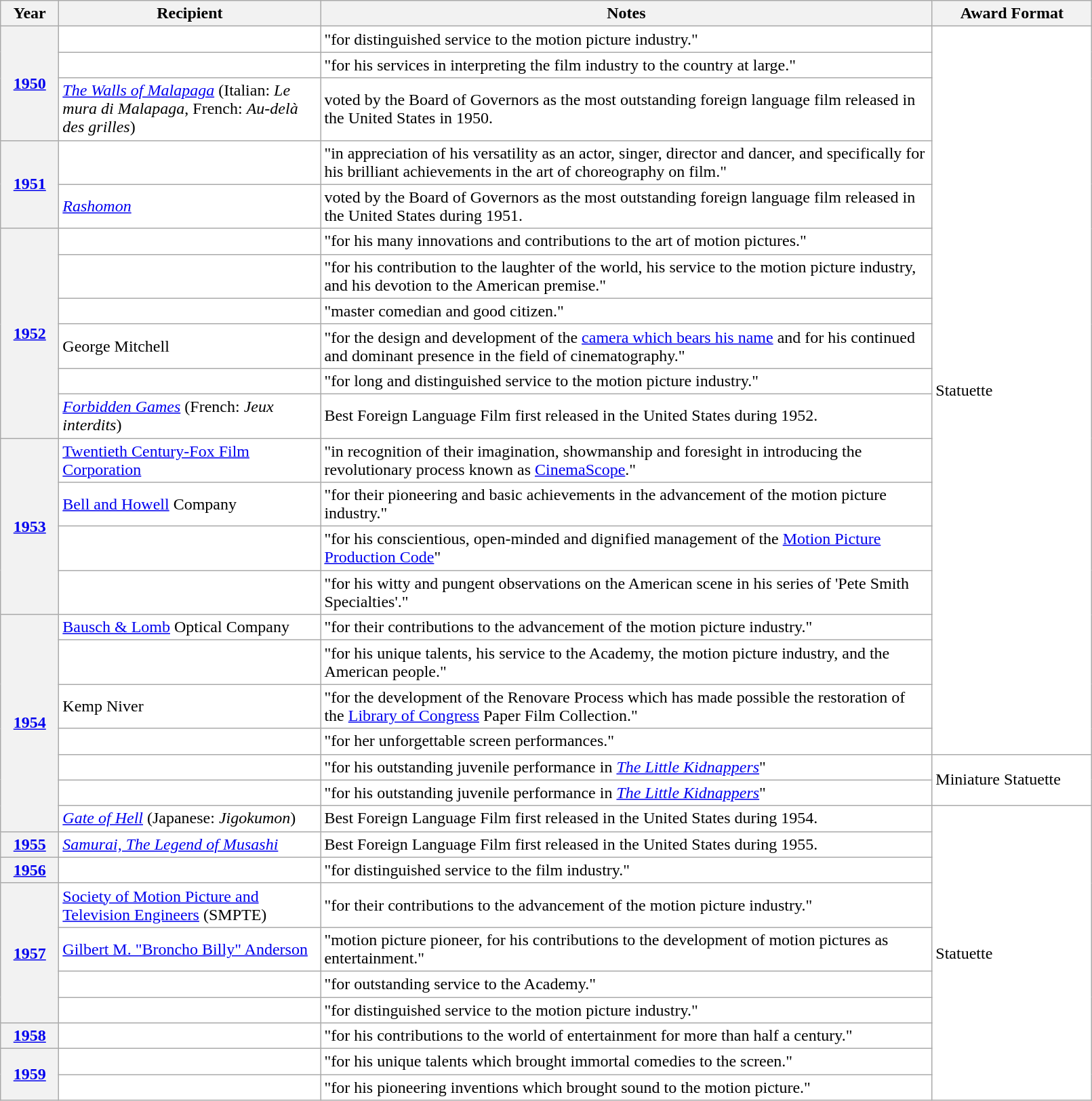<table class="wikitable sortable" width="85%" style="background:#ffffff;" style="text-align:center;">
<tr>
<th width=50>Year</th>
<th width=250>Recipient</th>
<th class=unsortable>Notes</th>
<th width=150>Award Format</th>
</tr>
<tr>
<th rowspan="3"><a href='#'>1950</a></th>
<td></td>
<td>"for distinguished service to the motion picture industry."</td>
<td rowspan="19">Statuette</td>
</tr>
<tr>
<td></td>
<td>"for his services in interpreting the film industry to the country at large."</td>
</tr>
<tr>
<td><em><a href='#'>The Walls of Malapaga</a></em> (Italian: <em>Le mura di Malapaga</em>, French: <em>Au-delà des grilles</em>)</td>
<td>voted by the Board of Governors as the most outstanding foreign language film released in the United States in 1950.</td>
</tr>
<tr>
<th rowspan="2"><a href='#'>1951</a></th>
<td></td>
<td>"in appreciation of his versatility as an actor, singer, director and dancer, and specifically for his brilliant achievements in the art of choreography on film."</td>
</tr>
<tr>
<td><em><a href='#'>Rashomon</a></em></td>
<td>voted by the Board of Governors as the most outstanding foreign language film released in the United States during 1951.</td>
</tr>
<tr>
<th rowspan="6"><a href='#'>1952</a></th>
<td></td>
<td>"for his many innovations and contributions to the art of motion pictures."</td>
</tr>
<tr>
<td></td>
<td>"for his contribution to the laughter of the world, his service to the motion picture industry, and his devotion to the American premise."</td>
</tr>
<tr>
<td></td>
<td>"master comedian and good citizen."</td>
</tr>
<tr>
<td>George Mitchell</td>
<td>"for the design and development of the <a href='#'>camera which bears his name</a> and for his continued and dominant presence in the field of cinematography."</td>
</tr>
<tr>
<td></td>
<td>"for long and distinguished service to the motion picture industry."</td>
</tr>
<tr>
<td><em><a href='#'>Forbidden Games</a></em> (French: <em>Jeux interdits</em>)</td>
<td>Best Foreign Language Film first released in the United States during 1952.</td>
</tr>
<tr>
<th rowspan="4"><a href='#'>1953</a></th>
<td><a href='#'>Twentieth Century-Fox Film Corporation</a></td>
<td>"in recognition of their imagination, showmanship and foresight in introducing the revolutionary process known as <a href='#'>CinemaScope</a>."</td>
</tr>
<tr>
<td><a href='#'>Bell and Howell</a> Company</td>
<td>"for their pioneering and basic achievements in the advancement of the motion picture industry."</td>
</tr>
<tr>
<td></td>
<td>"for his conscientious, open-minded and dignified management of the <a href='#'>Motion Picture Production Code</a>"</td>
</tr>
<tr>
<td></td>
<td>"for his witty and pungent observations on the American scene in his series of 'Pete Smith Specialties'."</td>
</tr>
<tr>
<th rowspan="7"><a href='#'>1954</a></th>
<td><a href='#'>Bausch & Lomb</a> Optical Company</td>
<td>"for their contributions to the advancement of the motion picture industry."</td>
</tr>
<tr>
<td></td>
<td>"for his unique talents, his service to the Academy, the motion picture industry, and the American people."</td>
</tr>
<tr>
<td>Kemp Niver</td>
<td>"for the development of the Renovare Process which has made possible the restoration of the <a href='#'>Library of Congress</a> Paper Film Collection."</td>
</tr>
<tr>
<td></td>
<td>"for her unforgettable screen performances."</td>
</tr>
<tr>
<td></td>
<td>"for his outstanding juvenile performance in <em><a href='#'>The Little Kidnappers</a></em>"</td>
<td rowspan="2">Miniature Statuette</td>
</tr>
<tr>
<td></td>
<td>"for his outstanding juvenile performance in <em><a href='#'>The Little Kidnappers</a></em>"</td>
</tr>
<tr>
<td><em><a href='#'>Gate of Hell</a></em> (Japanese: <em>Jigokumon</em>)</td>
<td>Best Foreign Language Film first released in the United States during 1954.</td>
<td rowspan="10">Statuette</td>
</tr>
<tr>
<th><a href='#'>1955</a></th>
<td><em><a href='#'>Samurai, The Legend of Musashi</a></em></td>
<td>Best Foreign Language Film first released in the United States during 1955.</td>
</tr>
<tr>
<th><a href='#'>1956</a></th>
<td></td>
<td>"for distinguished service to the film industry."</td>
</tr>
<tr>
<th rowspan="4"><a href='#'>1957</a></th>
<td><a href='#'>Society of Motion Picture and Television Engineers</a> (SMPTE)</td>
<td>"for their contributions to the advancement of the motion picture industry."</td>
</tr>
<tr>
<td><a href='#'>Gilbert M. "Broncho Billy" Anderson</a></td>
<td>"motion picture pioneer, for his contributions to the development of motion pictures as entertainment."</td>
</tr>
<tr>
<td></td>
<td>"for outstanding service to the Academy."</td>
</tr>
<tr>
<td></td>
<td>"for distinguished service to the motion picture industry."</td>
</tr>
<tr>
<th><a href='#'>1958</a></th>
<td></td>
<td>"for his contributions to the world of entertainment for more than half a century."</td>
</tr>
<tr>
<th rowspan="2"><a href='#'>1959</a></th>
<td></td>
<td>"for his unique talents which brought immortal comedies to the screen."</td>
</tr>
<tr>
<td></td>
<td>"for his pioneering inventions which brought sound to the motion picture."</td>
</tr>
</table>
